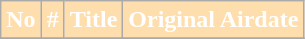<table class="wikitable plainrowheaders">
<tr style="color:white">
<th style="background: #ffdead; color:#Green; text-align: center;">No</th>
<th style="background: #ffdead; color:#Green; text-align: center;">#</th>
<th style="background: #ffdead; color:#Green; text-align: center;">Title</th>
<th style="background: #ffdead; color:#Green; text-align: center;">Original Airdate</th>
</tr>
<tr>
</tr>
</table>
